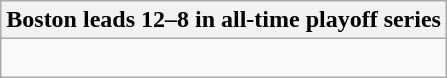<table class="wikitable collapsible collapsed">
<tr>
<th>Boston leads 12–8 in all-time playoff series</th>
</tr>
<tr>
<td><br>


















</td>
</tr>
</table>
